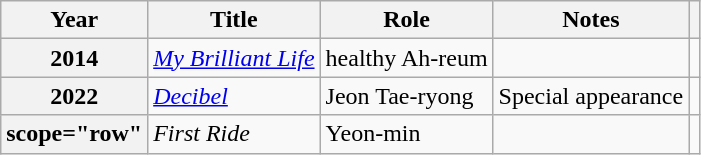<table class="wikitable plainrowheaders sortable">
<tr>
<th scope="col">Year</th>
<th scope="col">Title</th>
<th scope="col">Role</th>
<th scope="col" class="unsortable">Notes</th>
<th scope="col" class="unsortable"></th>
</tr>
<tr>
<th scope="row">2014</th>
<td><em><a href='#'>My Brilliant Life</a></em></td>
<td>healthy Ah-reum</td>
<td></td>
<td style="text-align:center"></td>
</tr>
<tr>
<th scope="row">2022</th>
<td><em><a href='#'>Decibel</a></em></td>
<td>Jeon Tae-ryong</td>
<td>Special appearance</td>
<td style="text-align:center"></td>
</tr>
<tr>
<th>scope="row" </th>
<td><em>First Ride</em></td>
<td>Yeon-min</td>
<td></td>
<td style="text-align:center"></td>
</tr>
</table>
